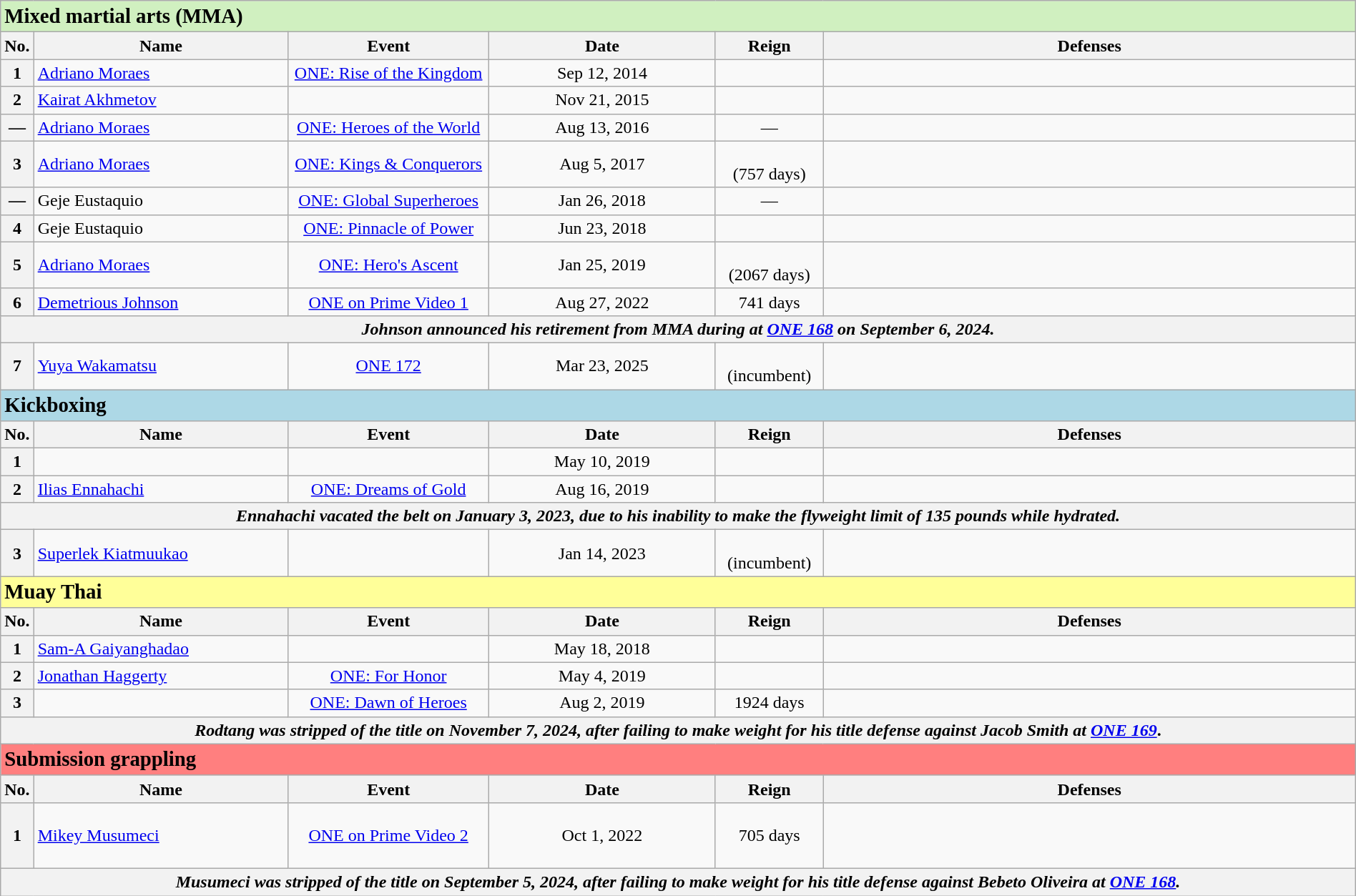<table class="wikitable" width=100%>
<tr>
<td align=left colspan="6" bgcolor="#D0F0C0"><big><strong>Mixed martial arts (MMA)</strong></big></td>
</tr>
<tr>
<th width=1%>No.</th>
<th width=19%>Name</th>
<th width=15%>Event</th>
<th width=17%>Date</th>
<th width=8%>Reign</th>
<th width=40%>Defenses</th>
</tr>
<tr>
<th>1</th>
<td> <a href='#'>Adriano Moraes</a><br></td>
<td align=center><a href='#'>ONE: Rise of the Kingdom</a><br></td>
<td align=center>Sep 12, 2014</td>
<td align=center></td>
<td><br></td>
</tr>
<tr>
<th>2</th>
<td> <a href='#'>Kairat Akhmetov</a></td>
<td align=center><br></td>
<td align=center>Nov 21, 2015</td>
<td align=center></td>
<td></td>
</tr>
<tr>
<th>—</th>
<td> <a href='#'>Adriano Moraes</a><br></td>
<td align=center><a href='#'>ONE: Heroes of the World</a><br></td>
<td align=center>Aug 13, 2016</td>
<td align=center>—</td>
<td></td>
</tr>
<tr>
<th>3</th>
<td> <a href='#'>Adriano Moraes</a> </td>
<td align=center><a href='#'>ONE: Kings & Conquerors</a><br></td>
<td align=center>Aug 5, 2017</td>
<td align=center><br> (757 days)</td>
<td><br></td>
</tr>
<tr>
<th>—</th>
<td> Geje Eustaquio<br></td>
<td align=center><a href='#'>ONE: Global Superheroes</a><br></td>
<td align=center>Jan 26, 2018</td>
<td align=center>—</td>
<td></td>
</tr>
<tr>
<th>4</th>
<td> Geje Eustaquio</td>
<td align=center><a href='#'>ONE: Pinnacle of Power</a><br></td>
<td align=center>Jun 23, 2018</td>
<td align=center></td>
<td></td>
</tr>
<tr>
<th>5</th>
<td> <a href='#'>Adriano Moraes</a> </td>
<td align=center><a href='#'>ONE: Hero's Ascent</a><br></td>
<td align=center>Jan 25, 2019</td>
<td align=center><br>(2067 days)</td>
<td><br></td>
</tr>
<tr>
<th>6</th>
<td> <a href='#'>Demetrious Johnson</a></td>
<td align=center><a href='#'>ONE on Prime Video 1</a><br></td>
<td align=center>Aug 27, 2022</td>
<td align=center>741 days</td>
<td><br></td>
</tr>
<tr>
<th colspan=8 align=center><em>Johnson announced his retirement from MMA during at <a href='#'>ONE 168</a> on September 6, 2024.</em></th>
</tr>
<tr>
<th>7</th>
<td> <a href='#'>Yuya Wakamatsu</a> <br> </td>
<td align=center><a href='#'>ONE 172</a><br></td>
<td align=center>Mar 23, 2025</td>
<td align=center><br>(incumbent)<br></td>
<td></td>
</tr>
<tr>
<td align=left colspan="6" bgcolor="#ADD8E6"><big><strong>Kickboxing</strong></big></td>
</tr>
<tr>
<th width=1%>No.</th>
<th width=19%>Name</th>
<th width=15%>Event</th>
<th width=17%>Date</th>
<th width=8%>Reign</th>
<th width=40%>Defenses</th>
</tr>
<tr>
<th>1</th>
<td><br></td>
<td align=center><br></td>
<td align=center>May 10, 2019</td>
<td align=center></td>
<td></td>
</tr>
<tr>
<th>2</th>
<td> <a href='#'>Ilias Ennahachi</a></td>
<td align=center><a href='#'>ONE: Dreams of Gold</a><br></td>
<td align=center>Aug 16, 2019</td>
<td align=center></td>
<td></td>
</tr>
<tr>
<th colspan=8 align=center><em>Ennahachi vacated the belt on January 3, 2023, due to his inability to make the flyweight limit of 135 pounds while hydrated.</em></th>
</tr>
<tr>
<th>3</th>
<td> <a href='#'>Superlek Kiatmuukao</a><br></td>
<td align=center><br></td>
<td align=center>Jan 14, 2023</td>
<td align=center><br>(incumbent)<br></td>
<td><br></td>
</tr>
<tr>
<td align=left colspan="6" bgcolor="#FFFF99"><big><strong>Muay Thai</strong></big></td>
</tr>
<tr>
<th width=1%>No.</th>
<th width=19%>Name</th>
<th width=15%>Event</th>
<th width=17%>Date</th>
<th width=8%>Reign</th>
<th width=40%>Defenses</th>
</tr>
<tr>
<th>1</th>
<td> <a href='#'>Sam-A Gaiyanghadao</a><br></td>
<td align=center><br></td>
<td align=center>May 18, 2018</td>
<td align=center></td>
<td></td>
</tr>
<tr>
<th>2</th>
<td> <a href='#'>Jonathan Haggerty</a></td>
<td align=center><a href='#'>ONE: For Honor</a><br></td>
<td align=center>May 4, 2019</td>
<td align=center></td>
<td></td>
</tr>
<tr>
<th>3</th>
<td></td>
<td align=center><a href='#'>ONE: Dawn of Heroes</a><br></td>
<td align=center>Aug 2, 2019</td>
<td align=center>1924 days</td>
<td><br></td>
</tr>
<tr>
<th colspan=8 align=center><em>Rodtang was stripped of the title on November 7, 2024, after failing to make weight for his title defense against Jacob Smith at <a href='#'>ONE 169</a></em>.</th>
</tr>
<tr>
<td align=left colspan="6" bgcolor="#FF7F7F"><big><strong>Submission grappling</strong></big></td>
</tr>
<tr>
<th width=1%>No.</th>
<th width=19%>Name</th>
<th width=15%>Event</th>
<th width=17%>Date</th>
<th width=8%>Reign</th>
<th width=40%>Defenses</th>
</tr>
<tr>
<th>1</th>
<td> <a href='#'>Mikey Musumeci</a> <br></td>
<td align=center><a href='#'>ONE on Prime Video 2</a><br></td>
<td align=center>Oct 1, 2022</td>
<td align=center>705 days</td>
<td><br><br>
<br>
</td>
</tr>
<tr>
<th colspan=8 align=center><em>Musumeci was stripped of the title on September 5, 2024, after failing to make weight for his title defense against Bebeto Oliveira at <a href='#'>ONE 168</a>.</em></th>
</tr>
</table>
